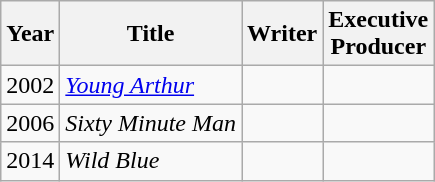<table class="wikitable">
<tr>
<th>Year</th>
<th>Title</th>
<th>Writer</th>
<th>Executive<br>Producer</th>
</tr>
<tr>
<td>2002</td>
<td><em><a href='#'>Young Arthur</a></em></td>
<td></td>
<td></td>
</tr>
<tr>
<td>2006</td>
<td><em>Sixty Minute Man</em></td>
<td></td>
<td></td>
</tr>
<tr>
<td>2014</td>
<td><em>Wild Blue</em></td>
<td></td>
<td></td>
</tr>
</table>
